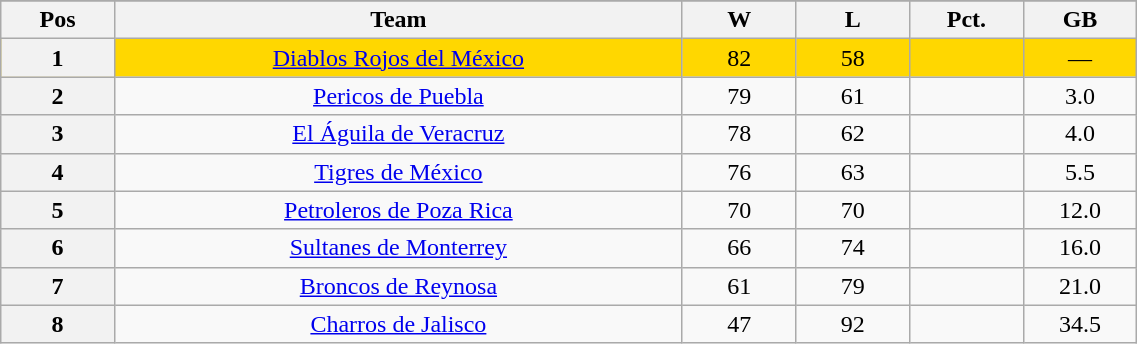<table class="wikitable plainrowheaders" width="60%" style="text-align:center;">
<tr>
</tr>
<tr>
<th scope="col" width="5%">Pos</th>
<th scope="col" width="25%">Team</th>
<th scope="col" width="5%">W</th>
<th scope="col" width="5%">L</th>
<th scope="col" width="5%">Pct.</th>
<th scope="col" width="5%">GB</th>
</tr>
<tr style="background-color:gold;">
<th>1</th>
<td><a href='#'>Diablos Rojos del México</a></td>
<td>82</td>
<td>58</td>
<td></td>
<td>—</td>
</tr>
<tr>
<th>2</th>
<td><a href='#'>Pericos de Puebla</a></td>
<td>79</td>
<td>61</td>
<td></td>
<td>3.0</td>
</tr>
<tr>
<th>3</th>
<td><a href='#'>El Águila de Veracruz</a></td>
<td>78</td>
<td>62</td>
<td></td>
<td>4.0</td>
</tr>
<tr>
<th>4</th>
<td><a href='#'>Tigres de México</a></td>
<td>76</td>
<td>63</td>
<td></td>
<td>5.5</td>
</tr>
<tr>
<th>5</th>
<td><a href='#'>Petroleros de Poza Rica</a></td>
<td>70</td>
<td>70</td>
<td></td>
<td>12.0</td>
</tr>
<tr>
<th>6</th>
<td><a href='#'>Sultanes de Monterrey</a></td>
<td>66</td>
<td>74</td>
<td></td>
<td>16.0</td>
</tr>
<tr>
<th>7</th>
<td><a href='#'>Broncos de Reynosa</a></td>
<td>61</td>
<td>79</td>
<td></td>
<td>21.0</td>
</tr>
<tr>
<th>8</th>
<td><a href='#'>Charros de Jalisco</a></td>
<td>47</td>
<td>92</td>
<td></td>
<td>34.5</td>
</tr>
</table>
